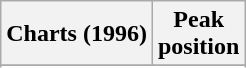<table class="wikitable sortable plainrowheaders" style="text-align:center">
<tr>
<th>Charts (1996)</th>
<th>Peak<br>position</th>
</tr>
<tr>
</tr>
<tr>
</tr>
<tr>
</tr>
<tr>
</tr>
<tr>
</tr>
<tr>
</tr>
<tr>
</tr>
<tr>
</tr>
<tr>
</tr>
<tr>
</tr>
<tr>
</tr>
<tr>
</tr>
<tr>
</tr>
<tr>
</tr>
<tr>
</tr>
</table>
